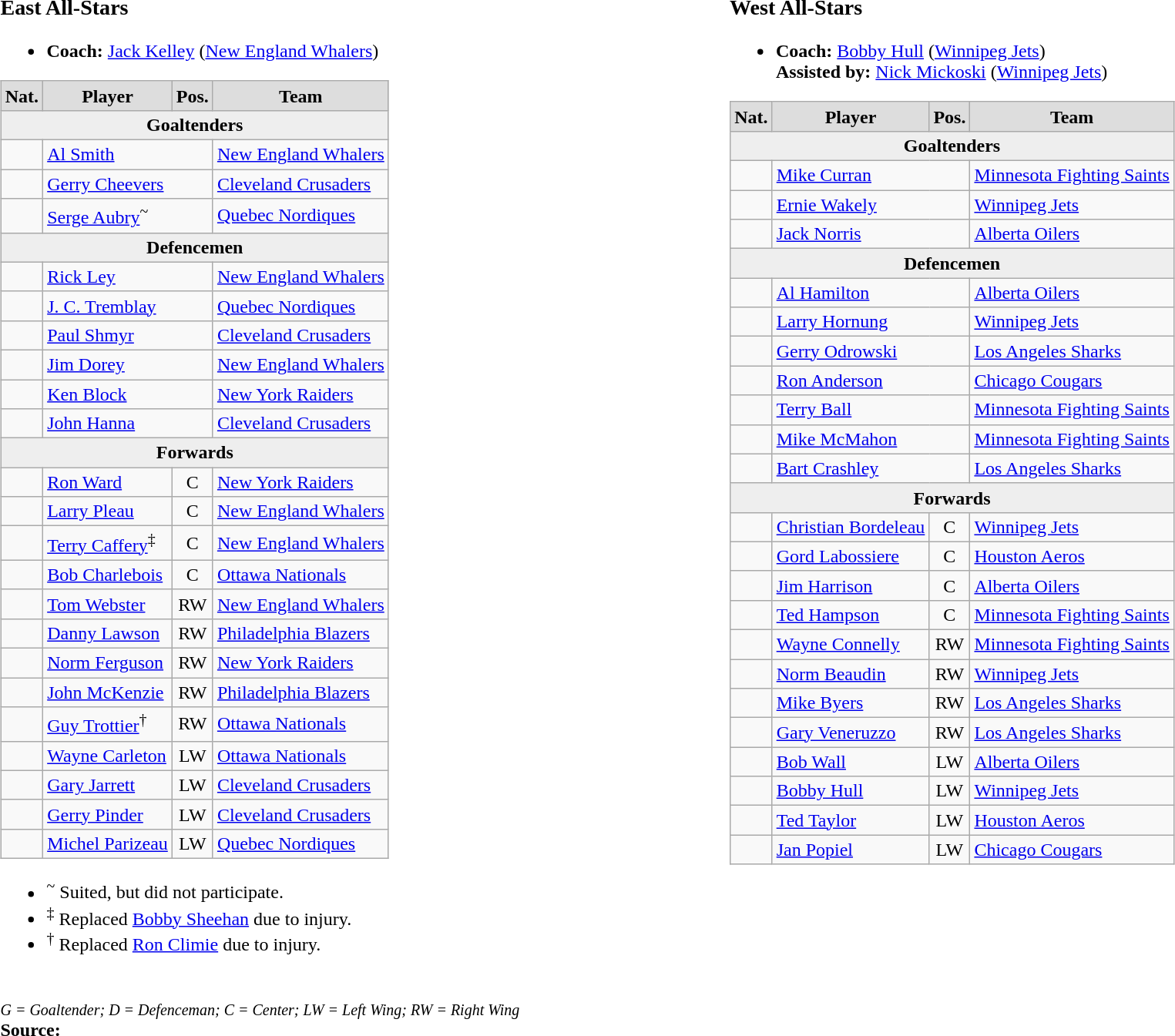<table width=100%>
<tr>
<td valign=top width=50% align=left><br><h3>East All-Stars</h3><ul><li><strong>Coach:</strong> <a href='#'>Jack Kelley</a> (<a href='#'>New England Whalers</a>)</li></ul><table class="wikitable">
<tr style="font-weight:bold; background-color:#dddddd;" align="center" |>
<td>Nat.</td>
<td>Player</td>
<td>Pos.</td>
<td>Team</td>
</tr>
<tr style="font-weight:bold; background-color:#eeeeee;" align="center" |>
<td colspan="5"><strong>Goaltenders</strong></td>
</tr>
<tr>
<td align="center"></td>
<td colspan="2"><a href='#'>Al Smith</a></td>
<td><a href='#'>New England Whalers</a></td>
</tr>
<tr>
<td align="center"></td>
<td colspan="2"><a href='#'>Gerry Cheevers</a></td>
<td><a href='#'>Cleveland Crusaders</a></td>
</tr>
<tr>
<td align="center"></td>
<td colspan="2"><a href='#'>Serge Aubry</a><sup>~</sup></td>
<td><a href='#'>Quebec Nordiques</a></td>
</tr>
<tr style="font-weight:bold; background-color:#eeeeee;" align="center" |>
<td colspan="5"><strong>Defencemen</strong></td>
</tr>
<tr>
<td align="center"></td>
<td colspan="2"><a href='#'>Rick Ley</a></td>
<td><a href='#'>New England Whalers</a></td>
</tr>
<tr>
<td align="center"></td>
<td colspan="2"><a href='#'>J. C. Tremblay</a></td>
<td><a href='#'>Quebec Nordiques</a></td>
</tr>
<tr>
<td align="center"></td>
<td colspan="2"><a href='#'>Paul Shmyr</a></td>
<td><a href='#'>Cleveland Crusaders</a></td>
</tr>
<tr>
<td align="center"></td>
<td colspan="2"><a href='#'>Jim Dorey</a></td>
<td><a href='#'>New England Whalers</a></td>
</tr>
<tr>
<td align="center"></td>
<td colspan="2"><a href='#'>Ken Block</a></td>
<td><a href='#'>New York Raiders</a></td>
</tr>
<tr>
<td align="center"></td>
<td colspan="2"><a href='#'>John Hanna</a></td>
<td><a href='#'>Cleveland Crusaders</a></td>
</tr>
<tr style="font-weight:bold; background-color:#eeeeee;" align="center" |>
<td colspan="5"><strong>Forwards</strong></td>
</tr>
<tr>
<td align="center"></td>
<td><a href='#'>Ron Ward</a></td>
<td align="center">C</td>
<td><a href='#'>New York Raiders</a></td>
</tr>
<tr>
<td align="center"></td>
<td><a href='#'>Larry Pleau</a></td>
<td align="center">C</td>
<td><a href='#'>New England Whalers</a></td>
</tr>
<tr>
<td align="center"></td>
<td><a href='#'>Terry Caffery</a><sup>‡</sup></td>
<td align="center">C</td>
<td><a href='#'>New England Whalers</a></td>
</tr>
<tr>
<td align="center"></td>
<td><a href='#'>Bob Charlebois</a></td>
<td align="center">C</td>
<td><a href='#'>Ottawa Nationals</a></td>
</tr>
<tr>
<td align="center"></td>
<td><a href='#'>Tom Webster</a></td>
<td align="center">RW</td>
<td><a href='#'>New England Whalers</a></td>
</tr>
<tr>
<td align="center"></td>
<td><a href='#'>Danny Lawson</a></td>
<td align="center">RW</td>
<td><a href='#'>Philadelphia Blazers</a></td>
</tr>
<tr>
<td align="center"></td>
<td><a href='#'>Norm Ferguson</a></td>
<td align="center">RW</td>
<td><a href='#'>New York Raiders</a></td>
</tr>
<tr>
<td align="center"></td>
<td><a href='#'>John McKenzie</a></td>
<td align="center">RW</td>
<td><a href='#'>Philadelphia Blazers</a></td>
</tr>
<tr>
<td align="center"></td>
<td><a href='#'>Guy Trottier</a><sup>†</sup></td>
<td align="center">RW</td>
<td><a href='#'>Ottawa Nationals</a></td>
</tr>
<tr>
<td align="center"></td>
<td><a href='#'>Wayne Carleton</a></td>
<td align="center">LW</td>
<td><a href='#'>Ottawa Nationals</a></td>
</tr>
<tr>
<td align="center"></td>
<td><a href='#'>Gary Jarrett</a></td>
<td align="center">LW</td>
<td><a href='#'>Cleveland Crusaders</a></td>
</tr>
<tr>
<td align="center"></td>
<td><a href='#'>Gerry Pinder</a></td>
<td align="center">LW</td>
<td><a href='#'>Cleveland Crusaders</a></td>
</tr>
<tr>
<td align="center"></td>
<td><a href='#'>Michel Parizeau</a></td>
<td align="center">LW</td>
<td><a href='#'>Quebec Nordiques</a></td>
</tr>
</table>
<ul><li><sup>~</sup> Suited, but did not participate.</li><li><sup>‡</sup> Replaced <a href='#'>Bobby Sheehan</a> due to injury.</li><li><sup>†</sup> Replaced <a href='#'>Ron Climie</a> due to injury.</li></ul></td>
<td valign=top width=50% align=left><br><h3>West All-Stars</h3><ul><li><strong>Coach:</strong> <a href='#'>Bobby Hull</a> (<a href='#'>Winnipeg Jets</a>)<br><strong>Assisted by:</strong> <a href='#'>Nick Mickoski</a> (<a href='#'>Winnipeg Jets</a>)</li></ul><table class="wikitable">
<tr style="font-weight:bold; background-color:#dddddd;" align="center" |>
<td>Nat.</td>
<td>Player</td>
<td>Pos.</td>
<td>Team</td>
</tr>
<tr style="font-weight:bold; background-color:#eeeeee;" align="center" |>
<td colspan="5"><strong>Goaltenders</strong></td>
</tr>
<tr>
<td align="center"></td>
<td colspan="2"><a href='#'>Mike Curran</a></td>
<td><a href='#'>Minnesota Fighting Saints</a></td>
</tr>
<tr>
<td align="center"></td>
<td colspan="2"><a href='#'>Ernie Wakely</a></td>
<td><a href='#'>Winnipeg Jets</a></td>
</tr>
<tr>
<td align="center"></td>
<td colspan="2"><a href='#'>Jack Norris</a></td>
<td><a href='#'>Alberta Oilers</a></td>
</tr>
<tr style="font-weight:bold; background-color:#eeeeee;" align="center" |>
<td colspan="5"><strong>Defencemen</strong></td>
</tr>
<tr>
<td align="center"></td>
<td colspan="2"><a href='#'>Al Hamilton</a></td>
<td><a href='#'>Alberta Oilers</a></td>
</tr>
<tr>
<td align="center"></td>
<td colspan="2"><a href='#'>Larry Hornung</a></td>
<td><a href='#'>Winnipeg Jets</a></td>
</tr>
<tr>
<td align="center"></td>
<td colspan="2"><a href='#'>Gerry Odrowski</a></td>
<td><a href='#'>Los Angeles Sharks</a></td>
</tr>
<tr>
<td align="center"></td>
<td colspan="2"><a href='#'>Ron Anderson</a></td>
<td><a href='#'>Chicago Cougars</a></td>
</tr>
<tr>
<td align="center"></td>
<td colspan="2"><a href='#'>Terry Ball</a></td>
<td><a href='#'>Minnesota Fighting Saints</a></td>
</tr>
<tr>
<td align="center"></td>
<td colspan="2"><a href='#'>Mike McMahon</a></td>
<td><a href='#'>Minnesota Fighting Saints</a></td>
</tr>
<tr>
<td align="center"></td>
<td colspan="2"><a href='#'>Bart Crashley</a></td>
<td><a href='#'>Los Angeles Sharks</a></td>
</tr>
<tr style="font-weight:bold; background-color:#eeeeee;" align="center" |>
<td colspan="5"><strong>Forwards</strong></td>
</tr>
<tr>
<td align="center"></td>
<td><a href='#'>Christian Bordeleau</a></td>
<td align="center">C</td>
<td><a href='#'>Winnipeg Jets</a></td>
</tr>
<tr>
<td align="center"></td>
<td><a href='#'>Gord Labossiere</a></td>
<td align="center">C</td>
<td><a href='#'>Houston Aeros</a></td>
</tr>
<tr>
<td align="center"></td>
<td><a href='#'>Jim Harrison</a></td>
<td align="center">C</td>
<td><a href='#'>Alberta Oilers</a></td>
</tr>
<tr>
<td align="center"></td>
<td><a href='#'>Ted Hampson</a></td>
<td align="center">C</td>
<td><a href='#'>Minnesota Fighting Saints</a></td>
</tr>
<tr>
<td align="center"></td>
<td><a href='#'>Wayne Connelly</a></td>
<td align="center">RW</td>
<td><a href='#'>Minnesota Fighting Saints</a></td>
</tr>
<tr>
<td align="center"></td>
<td><a href='#'>Norm Beaudin</a></td>
<td align="center">RW</td>
<td><a href='#'>Winnipeg Jets</a></td>
</tr>
<tr>
<td align="center"></td>
<td><a href='#'>Mike Byers</a></td>
<td align="center">RW</td>
<td><a href='#'>Los Angeles Sharks</a></td>
</tr>
<tr>
<td align="center"></td>
<td><a href='#'>Gary Veneruzzo</a></td>
<td align="center">RW</td>
<td><a href='#'>Los Angeles Sharks</a></td>
</tr>
<tr>
<td align="center"></td>
<td><a href='#'>Bob Wall</a></td>
<td align="center">LW</td>
<td><a href='#'>Alberta Oilers</a></td>
</tr>
<tr>
<td align="center"></td>
<td><a href='#'>Bobby Hull</a></td>
<td align="center">LW</td>
<td><a href='#'>Winnipeg Jets</a></td>
</tr>
<tr>
<td align="center"></td>
<td><a href='#'>Ted Taylor</a></td>
<td align="center">LW</td>
<td><a href='#'>Houston Aeros</a></td>
</tr>
<tr>
<td align="center"></td>
<td><a href='#'>Jan Popiel</a></td>
<td align="center">LW</td>
<td><a href='#'>Chicago Cougars</a></td>
</tr>
</table>
</td>
</tr>
<tr>
<td colspan="2"><br><small><em>G = Goaltender; D = Defenceman; C = Center; LW = Left Wing; RW = Right Wing</em></small><br><strong>Source:</strong> </td>
</tr>
</table>
